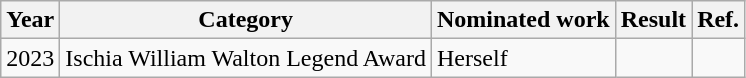<table class="wikitable">
<tr>
<th>Year</th>
<th>Category</th>
<th>Nominated work</th>
<th>Result</th>
<th>Ref.</th>
</tr>
<tr>
<td>2023</td>
<td>Ischia William Walton Legend Award</td>
<td>Herself</td>
<td></td>
<td align="center"></td>
</tr>
</table>
